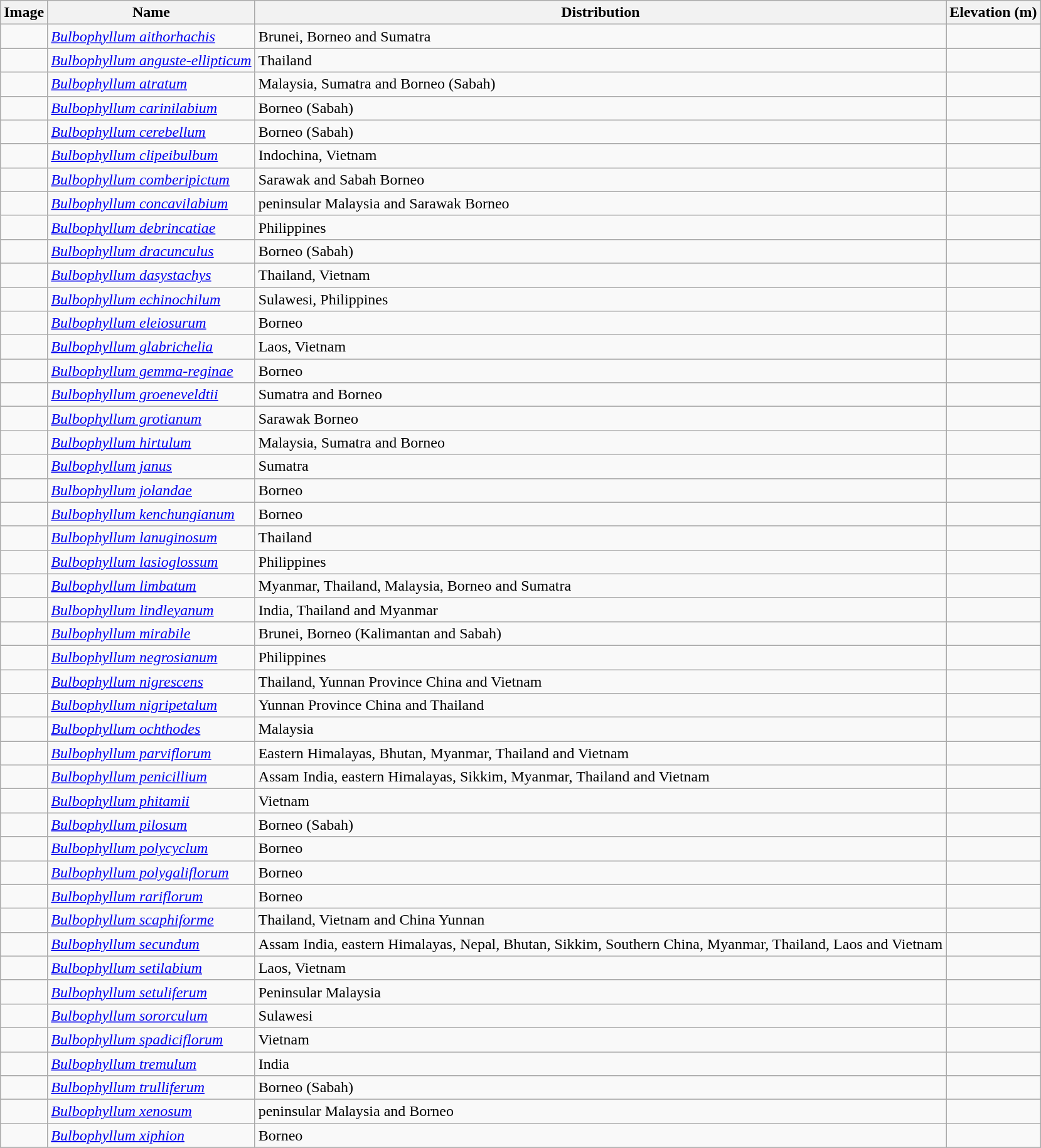<table class="wikitable collapsible">
<tr>
<th>Image</th>
<th>Name</th>
<th>Distribution</th>
<th>Elevation (m)</th>
</tr>
<tr>
<td></td>
<td><em><a href='#'>Bulbophyllum aithorhachis</a></em> </td>
<td>Brunei, Borneo and Sumatra</td>
<td></td>
</tr>
<tr>
<td></td>
<td><em><a href='#'>Bulbophyllum anguste-ellipticum</a></em> </td>
<td>Thailand</td>
<td></td>
</tr>
<tr>
<td></td>
<td><em><a href='#'>Bulbophyllum atratum</a></em> </td>
<td>Malaysia, Sumatra and Borneo (Sabah)</td>
<td></td>
</tr>
<tr>
<td></td>
<td><em><a href='#'>Bulbophyllum carinilabium</a></em> </td>
<td>Borneo (Sabah)</td>
<td></td>
</tr>
<tr>
<td></td>
<td><em><a href='#'>Bulbophyllum cerebellum</a></em> </td>
<td>Borneo (Sabah)</td>
<td></td>
</tr>
<tr>
<td></td>
<td><em><a href='#'>Bulbophyllum clipeibulbum</a></em> </td>
<td>Indochina, Vietnam</td>
<td></td>
</tr>
<tr>
<td></td>
<td><em><a href='#'>Bulbophyllum comberipictum</a></em> </td>
<td>Sarawak and Sabah Borneo</td>
<td></td>
</tr>
<tr>
<td></td>
<td><em><a href='#'>Bulbophyllum concavilabium</a></em> </td>
<td>peninsular Malaysia and Sarawak Borneo</td>
<td></td>
</tr>
<tr>
<td></td>
<td><em><a href='#'>Bulbophyllum debrincatiae</a></em> </td>
<td>Philippines</td>
<td></td>
</tr>
<tr>
<td></td>
<td><em><a href='#'>Bulbophyllum dracunculus</a></em> </td>
<td>Borneo (Sabah)</td>
<td></td>
</tr>
<tr>
<td></td>
<td><em><a href='#'>Bulbophyllum dasystachys</a></em> </td>
<td>Thailand, Vietnam</td>
<td></td>
</tr>
<tr>
<td></td>
<td><em><a href='#'>Bulbophyllum echinochilum</a></em> </td>
<td>Sulawesi, Philippines</td>
<td></td>
</tr>
<tr>
<td></td>
<td><em><a href='#'>Bulbophyllum eleiosurum</a></em> </td>
<td>Borneo</td>
<td></td>
</tr>
<tr>
<td></td>
<td><em><a href='#'>Bulbophyllum glabrichelia</a></em> </td>
<td>Laos, Vietnam</td>
<td></td>
</tr>
<tr>
<td></td>
<td><em><a href='#'>Bulbophyllum gemma-reginae</a></em> </td>
<td>Borneo</td>
<td></td>
</tr>
<tr>
<td></td>
<td><em><a href='#'>Bulbophyllum groeneveldtii</a></em> </td>
<td>Sumatra and Borneo</td>
<td></td>
</tr>
<tr>
<td></td>
<td><em><a href='#'>Bulbophyllum grotianum</a></em> </td>
<td>Sarawak Borneo</td>
<td></td>
</tr>
<tr>
<td></td>
<td><em><a href='#'>Bulbophyllum hirtulum</a></em> </td>
<td>Malaysia, Sumatra and Borneo</td>
<td></td>
</tr>
<tr>
<td></td>
<td><em><a href='#'>Bulbophyllum janus</a></em> </td>
<td>Sumatra</td>
<td></td>
</tr>
<tr>
<td></td>
<td><em><a href='#'>Bulbophyllum jolandae</a></em> </td>
<td>Borneo</td>
<td></td>
</tr>
<tr>
<td></td>
<td><em><a href='#'>Bulbophyllum kenchungianum</a></em> </td>
<td>Borneo</td>
<td></td>
</tr>
<tr>
<td></td>
<td><em><a href='#'>Bulbophyllum lanuginosum</a></em> </td>
<td>Thailand</td>
<td></td>
</tr>
<tr>
<td></td>
<td><em><a href='#'>Bulbophyllum lasioglossum</a></em> </td>
<td>Philippines</td>
<td></td>
</tr>
<tr>
<td></td>
<td><em><a href='#'>Bulbophyllum limbatum</a></em> </td>
<td>Myanmar, Thailand, Malaysia, Borneo and Sumatra</td>
<td></td>
</tr>
<tr>
<td></td>
<td><em><a href='#'>Bulbophyllum lindleyanum</a></em> </td>
<td>India, Thailand and Myanmar</td>
<td></td>
</tr>
<tr>
<td></td>
<td><em><a href='#'>Bulbophyllum mirabile</a></em> </td>
<td>Brunei, Borneo (Kalimantan and Sabah)</td>
<td></td>
</tr>
<tr>
<td></td>
<td><em><a href='#'>Bulbophyllum negrosianum</a></em> </td>
<td>Philippines</td>
<td></td>
</tr>
<tr>
<td></td>
<td><em><a href='#'>Bulbophyllum nigrescens</a></em> </td>
<td>Thailand, Yunnan Province China and Vietnam</td>
<td></td>
</tr>
<tr>
<td></td>
<td><em><a href='#'>Bulbophyllum nigripetalum</a></em> </td>
<td>Yunnan Province China and Thailand</td>
<td></td>
</tr>
<tr>
<td></td>
<td><em><a href='#'>Bulbophyllum ochthodes</a></em> </td>
<td>Malaysia</td>
<td></td>
</tr>
<tr>
<td></td>
<td><em><a href='#'>Bulbophyllum parviflorum</a></em> </td>
<td>Eastern Himalayas, Bhutan, Myanmar, Thailand and Vietnam</td>
<td></td>
</tr>
<tr>
<td></td>
<td><em><a href='#'>Bulbophyllum penicillium</a></em> </td>
<td>Assam India, eastern Himalayas, Sikkim, Myanmar, Thailand and Vietnam</td>
<td></td>
</tr>
<tr>
<td></td>
<td><em><a href='#'>Bulbophyllum phitamii</a></em> </td>
<td>Vietnam</td>
<td></td>
</tr>
<tr>
<td></td>
<td><em><a href='#'>Bulbophyllum pilosum</a></em> </td>
<td>Borneo (Sabah)</td>
<td></td>
</tr>
<tr>
<td></td>
<td><em><a href='#'>Bulbophyllum polycyclum</a></em> </td>
<td>Borneo</td>
<td></td>
</tr>
<tr>
<td></td>
<td><em><a href='#'>Bulbophyllum polygaliflorum</a></em> </td>
<td>Borneo</td>
<td></td>
</tr>
<tr>
<td></td>
<td><em><a href='#'>Bulbophyllum rariflorum</a></em> </td>
<td>Borneo</td>
<td></td>
</tr>
<tr>
<td></td>
<td><em><a href='#'>Bulbophyllum scaphiforme</a></em> </td>
<td>Thailand, Vietnam and China Yunnan</td>
<td></td>
</tr>
<tr>
<td></td>
<td><em><a href='#'>Bulbophyllum secundum</a></em> </td>
<td>Assam India, eastern Himalayas, Nepal, Bhutan, Sikkim, Southern China, Myanmar, Thailand, Laos and Vietnam</td>
<td></td>
</tr>
<tr>
<td></td>
<td><em><a href='#'>Bulbophyllum setilabium</a></em> </td>
<td>Laos, Vietnam</td>
<td></td>
</tr>
<tr>
<td></td>
<td><em><a href='#'>Bulbophyllum setuliferum</a></em> </td>
<td>Peninsular Malaysia</td>
<td></td>
</tr>
<tr>
<td></td>
<td><em><a href='#'>Bulbophyllum sororculum</a></em> </td>
<td>Sulawesi</td>
<td></td>
</tr>
<tr>
<td></td>
<td><em><a href='#'>Bulbophyllum spadiciflorum</a></em> </td>
<td>Vietnam</td>
<td></td>
</tr>
<tr>
<td></td>
<td><em><a href='#'>Bulbophyllum tremulum</a></em> </td>
<td>India</td>
<td></td>
</tr>
<tr>
<td></td>
<td><em><a href='#'>Bulbophyllum trulliferum</a></em> </td>
<td>Borneo (Sabah)</td>
<td></td>
</tr>
<tr>
<td></td>
<td><em><a href='#'>Bulbophyllum xenosum</a></em> </td>
<td>peninsular Malaysia and Borneo</td>
<td></td>
</tr>
<tr>
<td></td>
<td><em><a href='#'>Bulbophyllum xiphion</a></em> </td>
<td>Borneo</td>
<td></td>
</tr>
<tr>
</tr>
</table>
